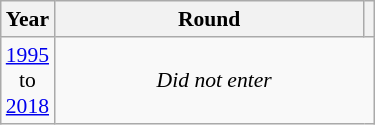<table class="wikitable" style="text-align: center; font-size:90%">
<tr>
<th>Year</th>
<th style="width:200px">Round</th>
<th></th>
</tr>
<tr>
<td><a href='#'>1995</a><br>to<br><a href='#'>2018</a></td>
<td colspan="2"><em>Did not enter</em></td>
</tr>
</table>
